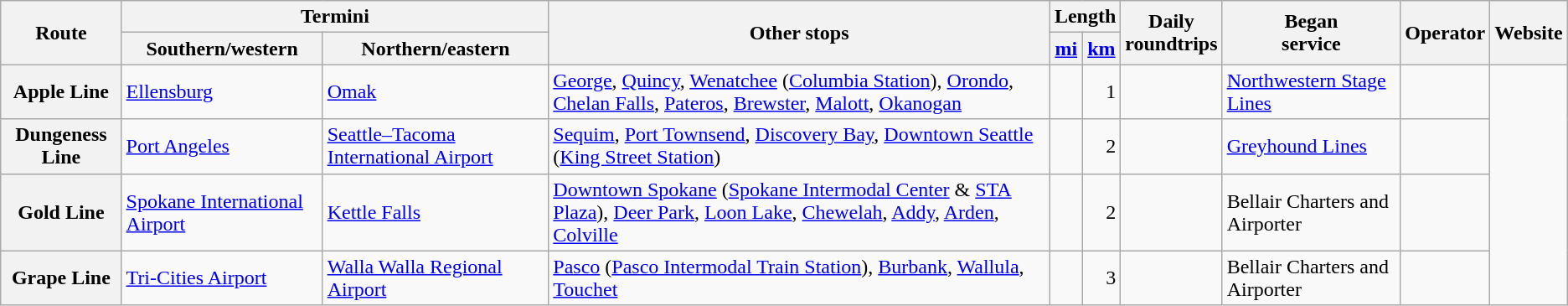<table class="wikitable sortable plainrowheaders">
<tr>
<th scope=col rowspan=2>Route</th>
<th scope=col colspan=2 class=unsortable>Termini</th>
<th scope=col rowspan=2 class=unsortable>Other stops</th>
<th scope=col colspan=2>Length</th>
<th scope=col rowspan=2>Daily<br>roundtrips</th>
<th scope=col rowspan=2>Began<br>service</th>
<th rowspan=2 class=unsortable>Operator</th>
<th rowspan=2>Website</th>
</tr>
<tr>
<th class=unsortable>Southern/western</th>
<th class=unsortable>Northern/eastern</th>
<th><a href='#'>mi</a></th>
<th><a href='#'>km</a></th>
</tr>
<tr>
<th scope=row>Apple Line</th>
<td><a href='#'>Ellensburg</a></td>
<td><a href='#'>Omak</a></td>
<td><a href='#'>George</a>, <a href='#'>Quincy</a>, <a href='#'>Wenatchee</a> (<a href='#'>Columbia Station</a>), <a href='#'>Orondo</a>, <a href='#'>Chelan Falls</a>, <a href='#'>Pateros</a>, <a href='#'>Brewster</a>, <a href='#'>Malott</a>, <a href='#'>Okanogan</a></td>
<td></td>
<td align=right>1</td>
<td align=right></td>
<td><a href='#'>Northwestern Stage Lines</a></td>
<td></td>
</tr>
<tr>
<th scope=row>Dungeness Line</th>
<td><a href='#'>Port Angeles</a></td>
<td><a href='#'>Seattle–Tacoma International Airport</a></td>
<td><a href='#'>Sequim</a>, <a href='#'>Port Townsend</a>, <a href='#'>Discovery Bay</a>, <a href='#'>Downtown Seattle</a> (<a href='#'>King Street Station</a>)</td>
<td></td>
<td align=right>2</td>
<td align=right></td>
<td><a href='#'>Greyhound Lines</a></td>
<td></td>
</tr>
<tr>
<th scope=row>Gold Line</th>
<td><a href='#'>Spokane International Airport</a></td>
<td><a href='#'>Kettle Falls</a></td>
<td><a href='#'>Downtown Spokane</a> (<a href='#'>Spokane Intermodal Center</a> & <a href='#'>STA Plaza</a>), <a href='#'>Deer Park</a>, <a href='#'>Loon Lake</a>, <a href='#'>Chewelah</a>, <a href='#'>Addy</a>, <a href='#'>Arden</a>, <a href='#'>Colville</a></td>
<td></td>
<td align=right>2</td>
<td align=right></td>
<td>Bellair Charters and Airporter</td>
<td></td>
</tr>
<tr>
<th scope=row>Grape Line</th>
<td><a href='#'>Tri-Cities Airport</a></td>
<td><a href='#'>Walla Walla Regional Airport</a></td>
<td><a href='#'>Pasco</a> (<a href='#'>Pasco Intermodal Train Station</a>), <a href='#'>Burbank</a>, <a href='#'>Wallula</a>, <a href='#'>Touchet</a></td>
<td></td>
<td align=right>3</td>
<td align=right></td>
<td>Bellair Charters and Airporter</td>
<td></td>
</tr>
</table>
